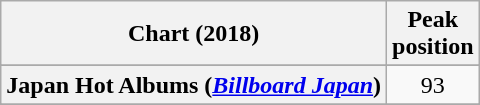<table class="wikitable sortable plainrowheaders" style="text-align:center">
<tr>
<th scope="col">Chart (2018)</th>
<th scope="col">Peak<br> position</th>
</tr>
<tr>
</tr>
<tr>
</tr>
<tr>
</tr>
<tr>
</tr>
<tr>
</tr>
<tr>
</tr>
<tr>
</tr>
<tr>
</tr>
<tr>
</tr>
<tr>
<th scope="row">Japan Hot Albums (<em><a href='#'>Billboard Japan</a></em>)</th>
<td>93</td>
</tr>
<tr>
</tr>
<tr>
</tr>
<tr>
</tr>
<tr>
</tr>
<tr>
</tr>
<tr>
</tr>
<tr>
</tr>
</table>
